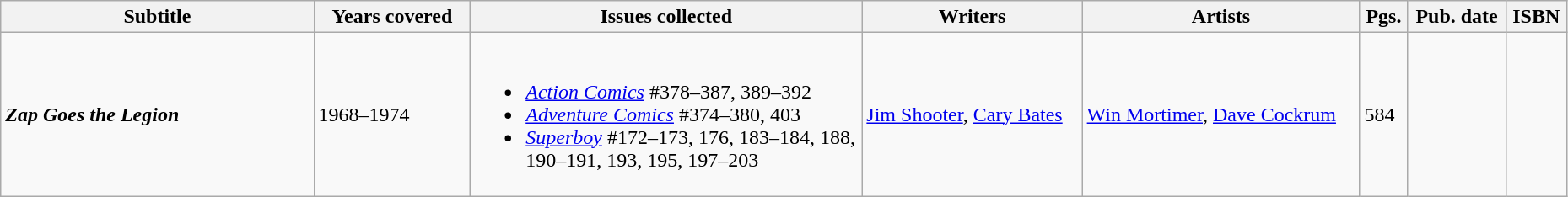<table class="wikitable sortable" width=98%>
<tr>
<th class="unsortable" width="20%">Subtitle</th>
<th width="10%">Years covered</th>
<th width="25%">Issues collected</th>
<th class="unsortable">Writers</th>
<th class="unsortable">Artists</th>
<th>Pgs.</th>
<th>Pub. date</th>
<th class="unsortable">ISBN</th>
</tr>
<tr>
<td><strong><em>Zap Goes the Legion</em></strong></td>
<td>1968–1974</td>
<td><br><ul><li><em><a href='#'>Action Comics</a></em> #378–387, 389–392</li><li><em><a href='#'>Adventure Comics</a></em> #374–380, 403</li><li><em><a href='#'>Superboy</a></em> #172–173, 176, 183–184, 188, 190–191, 193, 195, 197–203</li></ul></td>
<td><a href='#'>Jim Shooter</a>, <a href='#'>Cary Bates</a></td>
<td><a href='#'>Win Mortimer</a>, <a href='#'>Dave Cockrum</a></td>
<td>584</td>
<td></td>
<td></td>
</tr>
</table>
